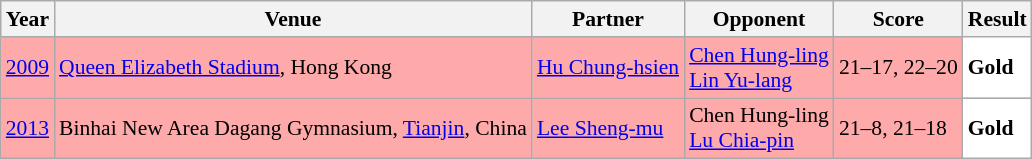<table class="sortable wikitable" style="font-size: 90%;">
<tr>
<th>Year</th>
<th>Venue</th>
<th>Partner</th>
<th>Opponent</th>
<th>Score</th>
<th>Result</th>
</tr>
<tr style="background:#FFAAAA">
<td align="center"><a href='#'>2009</a></td>
<td align="left"><a href='#'>Queen Elizabeth Stadium</a>, Hong Kong</td>
<td align="left"> <a href='#'>Hu Chung-hsien</a></td>
<td align="left"> <a href='#'>Chen Hung-ling</a><br> <a href='#'>Lin Yu-lang</a></td>
<td align="left">21–17, 22–20</td>
<td style="text-align:left; background:white"> <strong>Gold</strong></td>
</tr>
<tr style="background:#FFAAAA">
<td align="center"><a href='#'>2013</a></td>
<td align="left">Binhai New Area Dagang Gymnasium, <a href='#'>Tianjin</a>, China</td>
<td align="left"> <a href='#'>Lee Sheng-mu</a></td>
<td align="left"> Chen Hung-ling<br> <a href='#'>Lu Chia-pin</a></td>
<td align="left">21–8, 21–18</td>
<td style="text-align:left; background:white"> <strong>Gold</strong></td>
</tr>
</table>
